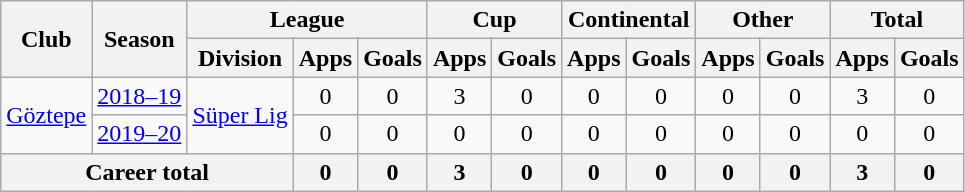<table class="wikitable" style="text-align: center">
<tr>
<th rowspan="2">Club</th>
<th rowspan="2">Season</th>
<th colspan="3">League</th>
<th colspan="2">Cup</th>
<th colspan="2">Continental</th>
<th colspan="2">Other</th>
<th colspan="2">Total</th>
</tr>
<tr>
<th>Division</th>
<th>Apps</th>
<th>Goals</th>
<th>Apps</th>
<th>Goals</th>
<th>Apps</th>
<th>Goals</th>
<th>Apps</th>
<th>Goals</th>
<th>Apps</th>
<th>Goals</th>
</tr>
<tr>
<td rowspan="2"><a href='#'>Göztepe</a></td>
<td><a href='#'>2018–19</a></td>
<td rowspan="2"><a href='#'>Süper Lig</a></td>
<td>0</td>
<td>0</td>
<td>3</td>
<td>0</td>
<td>0</td>
<td>0</td>
<td>0</td>
<td>0</td>
<td>3</td>
<td>0</td>
</tr>
<tr>
<td><a href='#'>2019–20</a></td>
<td>0</td>
<td>0</td>
<td>0</td>
<td>0</td>
<td>0</td>
<td>0</td>
<td>0</td>
<td>0</td>
<td>0</td>
<td>0</td>
</tr>
<tr>
<th colspan="3"><strong>Career total</strong></th>
<th>0</th>
<th>0</th>
<th>3</th>
<th>0</th>
<th>0</th>
<th>0</th>
<th>0</th>
<th>0</th>
<th>3</th>
<th>0</th>
</tr>
</table>
